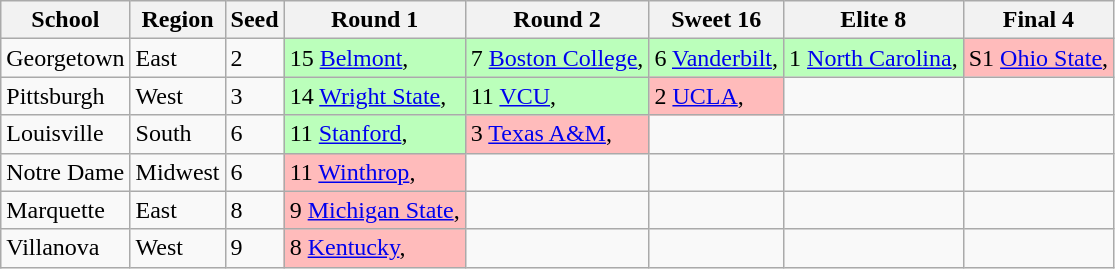<table class="wikitable">
<tr>
<th>School</th>
<th>Region</th>
<th>Seed</th>
<th>Round 1</th>
<th>Round 2</th>
<th>Sweet 16</th>
<th>Elite 8</th>
<th>Final 4</th>
</tr>
<tr>
<td>Georgetown</td>
<td>East</td>
<td>2</td>
<td style="background:#bfb;">15 <a href='#'>Belmont</a>, </td>
<td style="background:#bfb;">7 <a href='#'>Boston College</a>, </td>
<td style="background:#bfb;">6 <a href='#'>Vanderbilt</a>, </td>
<td style="background:#bfb;">1 <a href='#'>North Carolina</a>, </td>
<td style="background:#fbb;">S1 <a href='#'>Ohio State</a>, </td>
</tr>
<tr>
<td>Pittsburgh</td>
<td>West</td>
<td>3</td>
<td style="background:#bfb;">14 <a href='#'>Wright State</a>, </td>
<td style="background:#bfb;">11 <a href='#'>VCU</a>, </td>
<td style="background:#fbb;">2 <a href='#'>UCLA</a>, </td>
<td></td>
<td></td>
</tr>
<tr>
<td>Louisville</td>
<td>South</td>
<td>6</td>
<td style="background:#bfb;">11 <a href='#'>Stanford</a>, </td>
<td style="background:#fbb;">3 <a href='#'>Texas A&M</a>, </td>
<td></td>
<td></td>
<td></td>
</tr>
<tr>
<td>Notre Dame</td>
<td>Midwest</td>
<td>6</td>
<td style="background:#fbb;">11 <a href='#'>Winthrop</a>, </td>
<td></td>
<td></td>
<td></td>
<td></td>
</tr>
<tr>
<td>Marquette</td>
<td>East</td>
<td>8</td>
<td style="background:#fbb;">9 <a href='#'>Michigan State</a>, </td>
<td></td>
<td></td>
<td></td>
<td></td>
</tr>
<tr>
<td>Villanova</td>
<td>West</td>
<td>9</td>
<td style="background:#fbb;">8 <a href='#'>Kentucky</a>, </td>
<td></td>
<td></td>
<td></td>
<td></td>
</tr>
</table>
